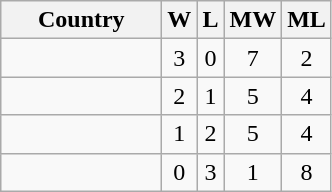<table class="wikitable sortable" style="text-align:center">
<tr>
<th width=100>Country</th>
<th>W</th>
<th>L</th>
<th>MW</th>
<th>ML</th>
</tr>
<tr>
<td align=left><strong></strong></td>
<td>3</td>
<td>0</td>
<td>7</td>
<td>2</td>
</tr>
<tr>
<td align=left></td>
<td>2</td>
<td>1</td>
<td>5</td>
<td>4</td>
</tr>
<tr>
<td align=left></td>
<td>1</td>
<td>2</td>
<td>5</td>
<td>4</td>
</tr>
<tr>
<td align=left></td>
<td>0</td>
<td>3</td>
<td>1</td>
<td>8</td>
</tr>
</table>
